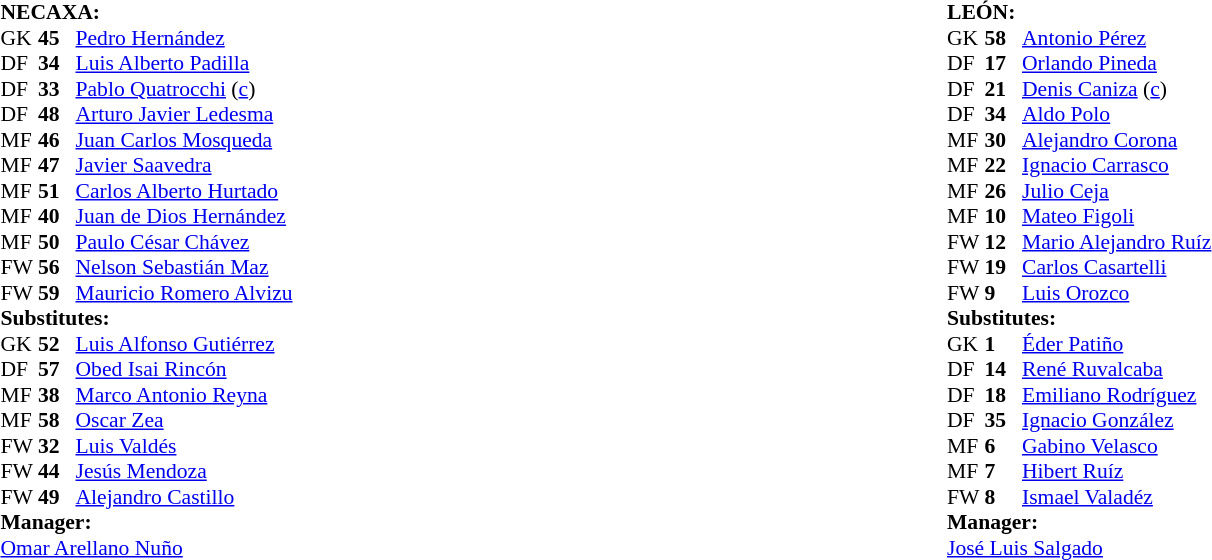<table width="100%">
<tr>
<td valign="top" width="50%"><br><table style="font-size: 90%" cellspacing="0" cellpadding="0">
<tr>
<td colspan="4"><strong>NECAXA:</strong></td>
</tr>
<tr>
<th width=25></th>
<th width=25></th>
</tr>
<tr>
<td>GK</td>
<td><strong>45</strong></td>
<td> <a href='#'>Pedro Hernández</a></td>
</tr>
<tr>
<td>DF</td>
<td><strong>34</strong></td>
<td> <a href='#'>Luis Alberto Padilla</a></td>
<td></td>
<td></td>
</tr>
<tr>
<td>DF</td>
<td><strong>33</strong></td>
<td> <a href='#'>Pablo Quatrocchi</a> (<a href='#'>c</a>)</td>
</tr>
<tr>
<td>DF</td>
<td><strong>48</strong></td>
<td> <a href='#'>Arturo Javier Ledesma</a></td>
</tr>
<tr>
<td>MF</td>
<td><strong>46</strong></td>
<td> <a href='#'>Juan Carlos Mosqueda</a></td>
</tr>
<tr>
<td>MF</td>
<td><strong>47</strong></td>
<td> <a href='#'>Javier Saavedra</a></td>
</tr>
<tr>
<td>MF</td>
<td><strong>51</strong></td>
<td> <a href='#'>Carlos Alberto Hurtado</a></td>
<td></td>
<td></td>
</tr>
<tr>
<td>MF</td>
<td><strong>40</strong></td>
<td> <a href='#'>Juan de Dios Hernández</a></td>
<td></td>
<td></td>
</tr>
<tr>
<td>MF</td>
<td><strong>50</strong></td>
<td> <a href='#'>Paulo César Chávez</a></td>
<td></td>
</tr>
<tr>
<td>FW</td>
<td><strong>56</strong></td>
<td> <a href='#'>Nelson Sebastián Maz</a></td>
</tr>
<tr>
<td>FW</td>
<td><strong>59</strong></td>
<td> <a href='#'>Mauricio Romero Alvizu</a></td>
</tr>
<tr>
<td colspan=3><strong>Substitutes:</strong></td>
</tr>
<tr>
<td>GK</td>
<td><strong>52</strong></td>
<td> <a href='#'>Luis Alfonso Gutiérrez</a></td>
</tr>
<tr>
<td>DF</td>
<td><strong>57</strong></td>
<td> <a href='#'>Obed Isai Rincón</a></td>
<td></td>
<td></td>
</tr>
<tr>
<td>MF</td>
<td><strong>38</strong></td>
<td> <a href='#'>Marco Antonio Reyna</a></td>
<td></td>
<td></td>
</tr>
<tr>
<td>MF</td>
<td><strong>58</strong></td>
<td> <a href='#'>Oscar Zea</a></td>
</tr>
<tr>
<td>FW</td>
<td><strong>32</strong></td>
<td> <a href='#'>Luis Valdés</a></td>
</tr>
<tr>
<td>FW</td>
<td><strong>44</strong></td>
<td> <a href='#'>Jesús Mendoza</a></td>
</tr>
<tr>
<td>FW</td>
<td><strong>49</strong></td>
<td> <a href='#'>Alejandro Castillo</a></td>
<td></td>
<td></td>
</tr>
<tr>
<td colspan=3><strong>Manager:</strong></td>
</tr>
<tr>
<td colspan=4> <a href='#'>Omar Arellano Nuño</a></td>
</tr>
</table>
</td>
<td><br><table style="font-size: 90%" cellspacing="0" cellpadding="0">
<tr>
<td colspan="4"><strong>LEÓN:</strong></td>
</tr>
<tr>
<th width=25></th>
<th width=25></th>
</tr>
<tr>
<td>GK</td>
<td><strong>58</strong></td>
<td> <a href='#'>Antonio Pérez</a></td>
</tr>
<tr>
<td>DF</td>
<td><strong>17</strong></td>
<td> <a href='#'>Orlando Pineda</a></td>
</tr>
<tr>
<td>DF</td>
<td><strong>21</strong></td>
<td> <a href='#'>Denis Caniza</a> (<a href='#'>c</a>)</td>
</tr>
<tr>
<td>DF</td>
<td><strong>34</strong></td>
<td> <a href='#'>Aldo Polo</a></td>
</tr>
<tr>
<td>MF</td>
<td><strong>30</strong></td>
<td> <a href='#'>Alejandro Corona</a></td>
<td></td>
</tr>
<tr>
<td>MF</td>
<td><strong>22</strong></td>
<td> <a href='#'>Ignacio Carrasco</a></td>
<td></td>
<td></td>
</tr>
<tr>
<td>MF</td>
<td><strong>26</strong></td>
<td> <a href='#'>Julio Ceja</a></td>
</tr>
<tr>
<td>MF</td>
<td><strong>10</strong></td>
<td> <a href='#'>Mateo Figoli</a></td>
<td></td>
</tr>
<tr>
<td>FW</td>
<td><strong>12</strong></td>
<td> <a href='#'>Mario Alejandro Ruíz</a></td>
<td></td>
<td></td>
</tr>
<tr>
<td>FW</td>
<td><strong>19</strong></td>
<td> <a href='#'>Carlos Casartelli</a></td>
<td></td>
<td></td>
</tr>
<tr>
<td>FW</td>
<td><strong>9</strong></td>
<td> <a href='#'>Luis Orozco</a></td>
<td></td>
<td></td>
</tr>
<tr>
<td colspan=3><strong>Substitutes:</strong></td>
</tr>
<tr>
<td>GK</td>
<td><strong>1</strong></td>
<td> <a href='#'>Éder Patiño</a></td>
</tr>
<tr>
<td>DF</td>
<td><strong>14</strong></td>
<td> <a href='#'>René Ruvalcaba</a></td>
</tr>
<tr>
<td>DF</td>
<td><strong>18</strong></td>
<td> <a href='#'>Emiliano Rodríguez</a></td>
</tr>
<tr>
<td>DF</td>
<td><strong>35</strong></td>
<td> <a href='#'>Ignacio González</a></td>
</tr>
<tr>
<td>MF</td>
<td><strong>6</strong></td>
<td> <a href='#'>Gabino Velasco</a></td>
<td></td>
<td></td>
</tr>
<tr>
<td>MF</td>
<td><strong>7</strong></td>
<td> <a href='#'>Hibert Ruíz</a></td>
<td></td>
<td></td>
</tr>
<tr>
<td>FW</td>
<td><strong>8</strong></td>
<td> <a href='#'>Ismael Valadéz</a></td>
<td></td>
<td></td>
</tr>
<tr>
<td colspan=3><strong>Manager:</strong></td>
</tr>
<tr>
<td colspan=4> <a href='#'>José Luis Salgado</a></td>
</tr>
</table>
</td>
</tr>
</table>
